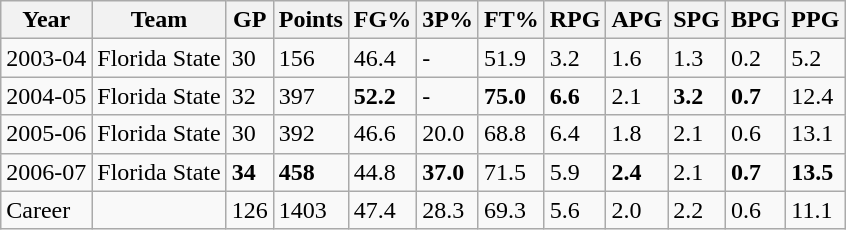<table class="wikitable">
<tr>
<th>Year</th>
<th>Team</th>
<th>GP</th>
<th>Points</th>
<th>FG%</th>
<th>3P%</th>
<th>FT%</th>
<th>RPG</th>
<th>APG</th>
<th>SPG</th>
<th>BPG</th>
<th>PPG</th>
</tr>
<tr>
<td>2003-04</td>
<td>Florida State</td>
<td>30</td>
<td>156</td>
<td>46.4</td>
<td>-</td>
<td>51.9</td>
<td>3.2</td>
<td>1.6</td>
<td>1.3</td>
<td>0.2</td>
<td>5.2</td>
</tr>
<tr>
<td>2004-05</td>
<td>Florida State</td>
<td>32</td>
<td>397</td>
<td><strong>52.2</strong></td>
<td>-</td>
<td><strong>75.0</strong></td>
<td><strong>6.6</strong></td>
<td>2.1</td>
<td><strong>3.2</strong></td>
<td><strong>0.7</strong></td>
<td>12.4</td>
</tr>
<tr>
<td>2005-06</td>
<td>Florida State</td>
<td>30</td>
<td>392</td>
<td>46.6</td>
<td>20.0</td>
<td>68.8</td>
<td>6.4</td>
<td>1.8</td>
<td>2.1</td>
<td>0.6</td>
<td>13.1</td>
</tr>
<tr>
<td>2006-07</td>
<td>Florida State</td>
<td><strong>34</strong></td>
<td><strong>458</strong></td>
<td>44.8</td>
<td><strong>37.0</strong></td>
<td>71.5</td>
<td>5.9</td>
<td><strong>2.4</strong></td>
<td>2.1</td>
<td><strong>0.7</strong></td>
<td><strong>13.5</strong></td>
</tr>
<tr>
<td>Career</td>
<td></td>
<td>126</td>
<td>1403</td>
<td>47.4</td>
<td>28.3</td>
<td>69.3</td>
<td>5.6</td>
<td>2.0</td>
<td>2.2</td>
<td>0.6</td>
<td>11.1</td>
</tr>
</table>
